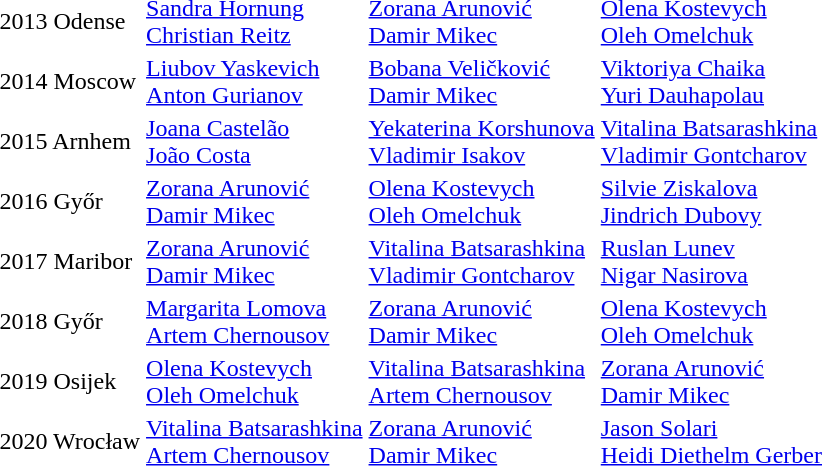<table>
<tr>
<td>2013 Odense</td>
<td> <a href='#'>Sandra Hornung</a><br><a href='#'>Christian Reitz</a></td>
<td> <a href='#'>Zorana Arunović</a><br><a href='#'>Damir Mikec</a></td>
<td> <a href='#'>Olena Kostevych</a><br><a href='#'>Oleh Omelchuk</a></td>
</tr>
<tr>
<td>2014 Moscow</td>
<td> <a href='#'>Liubov Yaskevich</a><br><a href='#'>Anton Gurianov</a></td>
<td> <a href='#'>Bobana Veličković</a><br><a href='#'>Damir Mikec</a></td>
<td> <a href='#'>Viktoriya Chaika</a><br><a href='#'>Yuri Dauhapolau</a></td>
</tr>
<tr>
<td>2015 Arnhem</td>
<td> <a href='#'>Joana Castelão</a><br><a href='#'>João Costa</a></td>
<td> <a href='#'>Yekaterina Korshunova</a><br><a href='#'>Vladimir Isakov</a></td>
<td> <a href='#'>Vitalina Batsarashkina</a><br><a href='#'>Vladimir Gontcharov</a></td>
</tr>
<tr>
<td>2016 Győr</td>
<td> <a href='#'>Zorana Arunović</a><br><a href='#'>Damir Mikec</a></td>
<td> <a href='#'>Olena Kostevych</a><br><a href='#'>Oleh Omelchuk</a></td>
<td> <a href='#'>Silvie Ziskalova</a><br><a href='#'>Jindrich Dubovy</a></td>
</tr>
<tr>
<td>2017 Maribor</td>
<td> <a href='#'>Zorana Arunović</a><br><a href='#'>Damir Mikec</a></td>
<td> <a href='#'>Vitalina Batsarashkina</a><br><a href='#'>Vladimir Gontcharov</a></td>
<td> <a href='#'>Ruslan Lunev</a><br><a href='#'>Nigar Nasirova</a></td>
</tr>
<tr>
<td>2018 Győr</td>
<td> <a href='#'>Margarita Lomova</a><br><a href='#'>Artem Chernousov</a></td>
<td> <a href='#'>Zorana Arunović</a><br><a href='#'>Damir Mikec</a></td>
<td> <a href='#'>Olena Kostevych</a><br><a href='#'>Oleh Omelchuk</a></td>
</tr>
<tr>
<td>2019 Osijek</td>
<td> <a href='#'>Olena Kostevych</a><br><a href='#'>Oleh Omelchuk</a></td>
<td> <a href='#'>Vitalina Batsarashkina</a><br><a href='#'>Artem Chernousov</a></td>
<td> <a href='#'>Zorana Arunović</a><br><a href='#'>Damir Mikec</a></td>
</tr>
<tr>
<td>2020 Wrocław</td>
<td> <a href='#'>Vitalina Batsarashkina</a><br><a href='#'>Artem Chernousov</a></td>
<td> <a href='#'>Zorana Arunović</a><br><a href='#'>Damir Mikec</a></td>
<td> <a href='#'>Jason Solari</a><br><a href='#'>Heidi Diethelm Gerber</a></td>
</tr>
</table>
